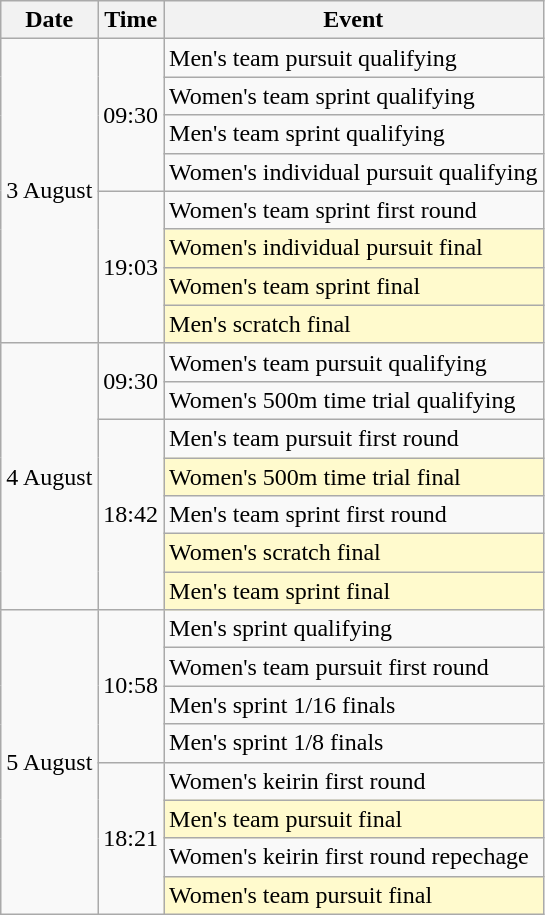<table class="wikitable">
<tr>
<th>Date</th>
<th>Time</th>
<th>Event</th>
</tr>
<tr>
<td rowspan=8>3 August</td>
<td rowspan=4>09:30</td>
<td>Men's team pursuit qualifying</td>
</tr>
<tr>
<td>Women's team sprint qualifying</td>
</tr>
<tr>
<td>Men's team sprint qualifying</td>
</tr>
<tr>
<td>Women's individual pursuit qualifying</td>
</tr>
<tr>
<td rowspan=4>19:03</td>
<td>Women's team sprint first round</td>
</tr>
<tr>
<td style="background:lemonchiffon">Women's individual pursuit final</td>
</tr>
<tr>
<td style="background:lemonchiffon">Women's team sprint final</td>
</tr>
<tr>
<td style="background:lemonchiffon">Men's scratch final</td>
</tr>
<tr>
<td rowspan=7>4 August</td>
<td rowspan=2>09:30</td>
<td>Women's team pursuit qualifying</td>
</tr>
<tr>
<td>Women's 500m time trial qualifying</td>
</tr>
<tr>
<td rowspan=5>18:42</td>
<td>Men's team pursuit first round</td>
</tr>
<tr>
<td style="background:lemonchiffon">Women's 500m time trial final</td>
</tr>
<tr>
<td>Men's team sprint first round</td>
</tr>
<tr>
<td style="background:lemonchiffon">Women's scratch final</td>
</tr>
<tr>
<td style="background:lemonchiffon">Men's team sprint final</td>
</tr>
<tr>
<td rowspan=8>5 August</td>
<td rowspan=4>10:58</td>
<td>Men's sprint qualifying</td>
</tr>
<tr>
<td>Women's team pursuit first round</td>
</tr>
<tr>
<td>Men's sprint 1/16 finals</td>
</tr>
<tr>
<td>Men's sprint 1/8 finals</td>
</tr>
<tr>
<td rowspan=4>18:21</td>
<td>Women's keirin first round</td>
</tr>
<tr>
<td style="background:lemonchiffon">Men's team pursuit final</td>
</tr>
<tr>
<td>Women's keirin first round repechage</td>
</tr>
<tr>
<td style="background:lemonchiffon">Women's team pursuit final</td>
</tr>
</table>
